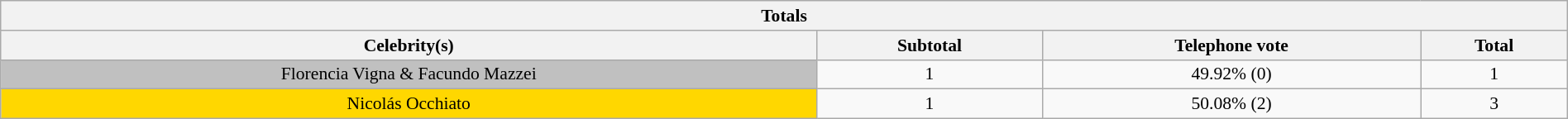<table class="wikitable collapsible collapsed" style="font-size:90%; text-align: center; width: 100%;">
<tr>
<th colspan="11" style="with: 95%;" align=center>Totals</th>
</tr>
<tr>
<th>Celebrity(s)</th>
<th>Subtotal</th>
<th>Telephone vote</th>
<th>Total</th>
</tr>
<tr>
<td bgcolor="silver">Florencia Vigna & Facundo Mazzei</td>
<td>1</td>
<td>49.92% (0)</td>
<td>1</td>
</tr>
<tr>
<td bgcolor="gold">Nicolás Occhiato</td>
<td>1</td>
<td>50.08% (2)</td>
<td>3</td>
</tr>
</table>
